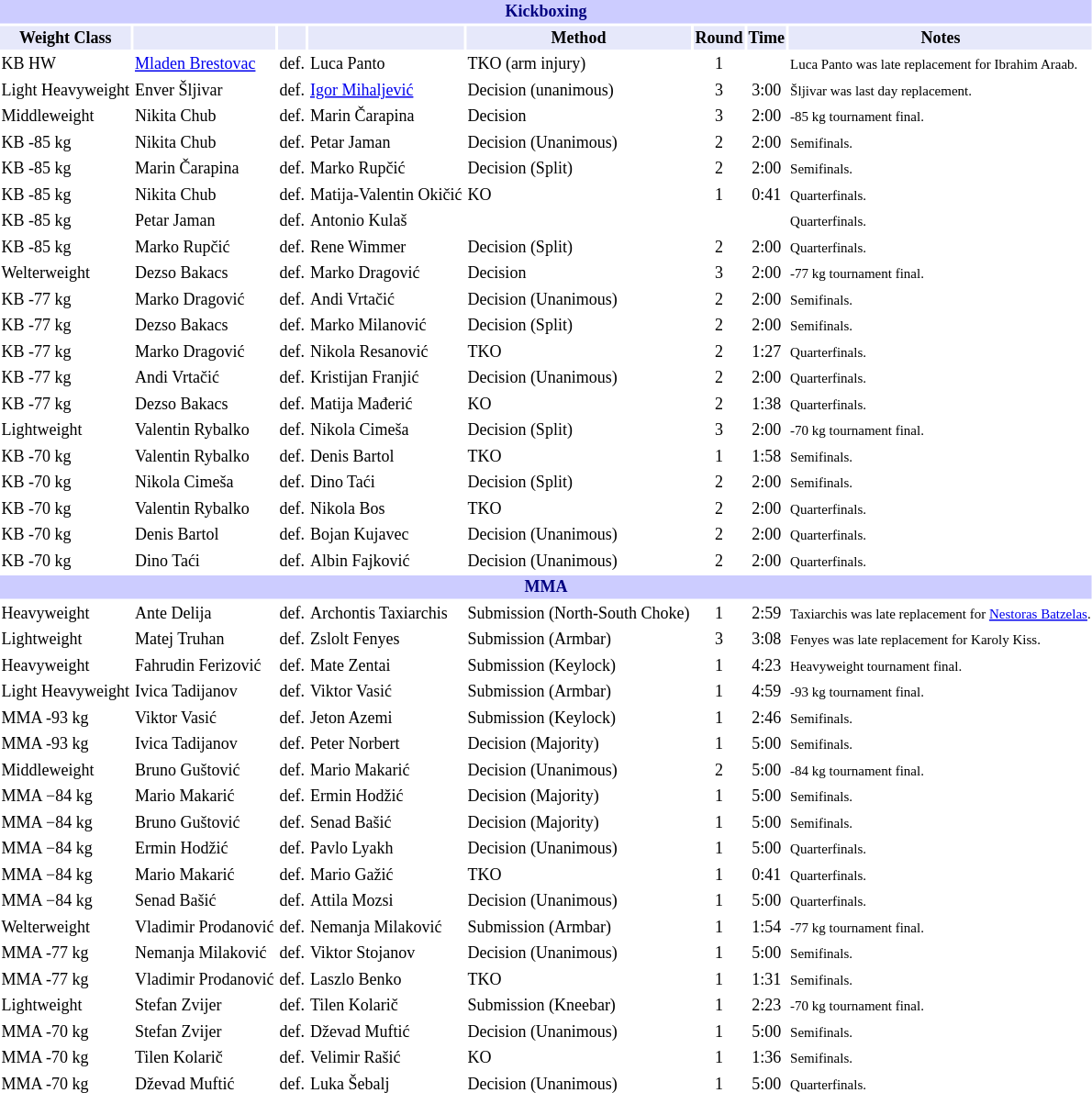<table class="toccolours" style="font-size: 75%;">
<tr>
<th colspan="8" style="background-color: #ccf; color: #000080; text-align: center;"><strong>Kickboxing</strong></th>
</tr>
<tr>
<th colspan="1" style="background-color: #E6E8FA; color: #000000; text-align: center;">Weight Class</th>
<th colspan="1" style="background-color: #E6E8FA; color: #000000; text-align: center;"></th>
<th colspan="1" style="background-color: #E6E8FA; color: #000000; text-align: center;"></th>
<th colspan="1" style="background-color: #E6E8FA; color: #000000; text-align: center;"></th>
<th colspan="1" style="background-color: #E6E8FA; color: #000000; text-align: center;">Method</th>
<th colspan="1" style="background-color: #E6E8FA; color: #000000; text-align: center;">Round</th>
<th colspan="1" style="background-color: #E6E8FA; color: #000000; text-align: center;">Time</th>
<th colspan="1" style="background-color: #E6E8FA; color: #000000; text-align: center;">Notes</th>
</tr>
<tr>
<td>KB HW</td>
<td><a href='#'>Mladen Brestovac</a></td>
<td>def.</td>
<td>Luca Panto</td>
<td>TKO (arm injury)</td>
<td align=center>1</td>
<td align=center></td>
<td><small>Luca Panto was late replacement for Ibrahim Araab.</small></td>
</tr>
<tr>
<td>Light Heavyweight</td>
<td>Enver Šljivar</td>
<td>def.</td>
<td><a href='#'>Igor Mihaljević</a></td>
<td>Decision (unanimous)</td>
<td align=center>3</td>
<td align=center>3:00</td>
<td><small>Šljivar was last day replacement.</small></td>
</tr>
<tr>
<td>Middleweight</td>
<td>Nikita Chub</td>
<td>def.</td>
<td>Marin Čarapina</td>
<td>Decision</td>
<td align=center>3</td>
<td align=center>2:00</td>
<td><small>-85 kg tournament final.</small></td>
</tr>
<tr>
<td>KB -85 kg</td>
<td>Nikita Chub</td>
<td>def.</td>
<td>Petar Jaman</td>
<td>Decision (Unanimous)</td>
<td align=center>2</td>
<td align=center>2:00</td>
<td><small>Semifinals.</small></td>
</tr>
<tr>
<td>KB -85 kg</td>
<td>Marin Čarapina</td>
<td>def.</td>
<td>Marko Rupčić</td>
<td>Decision (Split)</td>
<td align=center>2</td>
<td align=center>2:00</td>
<td><small>Semifinals.</small></td>
</tr>
<tr>
<td>KB -85 kg</td>
<td>Nikita Chub</td>
<td>def.</td>
<td>Matija-Valentin Okičić</td>
<td>KO</td>
<td align=center>1</td>
<td align=center>0:41</td>
<td><small>Quarterfinals.</small></td>
</tr>
<tr>
<td>KB -85 kg</td>
<td>Petar Jaman</td>
<td>def.</td>
<td>Antonio Kulaš</td>
<td></td>
<td align=center></td>
<td align=center></td>
<td><small>Quarterfinals.</small></td>
</tr>
<tr>
<td>KB -85 kg</td>
<td>Marko Rupčić</td>
<td>def.</td>
<td>Rene Wimmer</td>
<td>Decision (Split)</td>
<td align=center>2</td>
<td align=center>2:00</td>
<td><small>Quarterfinals.</small></td>
</tr>
<tr>
<td>Welterweight</td>
<td>Dezso Bakacs</td>
<td>def.</td>
<td>Marko Dragović</td>
<td>Decision</td>
<td align=center>3</td>
<td align=center>2:00</td>
<td><small>-77 kg tournament final.</small></td>
</tr>
<tr>
<td>KB -77 kg</td>
<td>Marko Dragović</td>
<td>def.</td>
<td>Andi Vrtačić</td>
<td>Decision (Unanimous)</td>
<td align=center>2</td>
<td align=center>2:00</td>
<td><small>Semifinals.</small></td>
</tr>
<tr>
<td>KB -77 kg</td>
<td>Dezso Bakacs</td>
<td>def.</td>
<td>Marko Milanović</td>
<td>Decision (Split)</td>
<td align=center>2</td>
<td align=center>2:00</td>
<td><small>Semifinals.</small></td>
</tr>
<tr>
<td>KB -77 kg</td>
<td>Marko Dragović</td>
<td>def.</td>
<td>Nikola Resanović</td>
<td>TKO</td>
<td align=center>2</td>
<td align=center>1:27</td>
<td><small>Quarterfinals.</small></td>
</tr>
<tr>
<td>KB -77 kg</td>
<td>Andi Vrtačić</td>
<td>def.</td>
<td>Kristijan Franjić</td>
<td>Decision (Unanimous)</td>
<td align=center>2</td>
<td align=center>2:00</td>
<td><small>Quarterfinals.</small></td>
</tr>
<tr>
<td>KB -77 kg</td>
<td>Dezso Bakacs</td>
<td>def.</td>
<td>Matija Mađerić</td>
<td>KO</td>
<td align=center>2</td>
<td align=center>1:38</td>
<td><small>Quarterfinals.</small></td>
</tr>
<tr>
<td>Lightweight</td>
<td>Valentin Rybalko</td>
<td>def.</td>
<td>Nikola Cimeša</td>
<td>Decision (Split)</td>
<td align=center>3</td>
<td align=center>2:00</td>
<td><small>-70 kg tournament final.</small></td>
</tr>
<tr>
<td>KB -70 kg</td>
<td>Valentin Rybalko</td>
<td>def.</td>
<td>Denis Bartol</td>
<td>TKO</td>
<td align=center>1</td>
<td align=center>1:58</td>
<td><small>Semifinals.</small></td>
</tr>
<tr>
<td>KB -70 kg</td>
<td>Nikola Cimeša</td>
<td>def.</td>
<td>Dino Taći</td>
<td>Decision (Split)</td>
<td align=center>2</td>
<td align=center>2:00</td>
<td><small>Semifinals.</small></td>
</tr>
<tr>
<td>KB -70 kg</td>
<td>Valentin Rybalko</td>
<td>def.</td>
<td>Nikola Bos</td>
<td>TKO</td>
<td align=center>2</td>
<td align=center>2:00</td>
<td><small>Quarterfinals.</small></td>
</tr>
<tr>
<td>KB -70 kg</td>
<td>Denis Bartol</td>
<td>def.</td>
<td>Bojan Kujavec</td>
<td>Decision (Unanimous)</td>
<td align=center>2</td>
<td align=center>2:00</td>
<td><small>Quarterfinals.</small></td>
</tr>
<tr>
<td>KB -70 kg</td>
<td>Dino Taći</td>
<td>def.</td>
<td>Albin Fajković</td>
<td>Decision (Unanimous)</td>
<td align=center>2</td>
<td align=center>2:00</td>
<td><small>Quarterfinals.</small></td>
</tr>
<tr>
<th colspan="8" style="background-color: #ccf; color: #000080; text-align: center;"><strong>MMA</strong></th>
</tr>
<tr>
<td>Heavyweight</td>
<td>Ante Delija</td>
<td>def.</td>
<td>Archontis Taxiarchis</td>
<td>Submission (North-South Choke)</td>
<td align=center>1</td>
<td align=center>2:59</td>
<td><small>Taxiarchis was late replacement for <a href='#'>Nestoras Batzelas</a>.</small></td>
</tr>
<tr>
<td>Lightweight</td>
<td>Matej Truhan</td>
<td>def.</td>
<td>Zslolt Fenyes</td>
<td>Submission (Armbar)</td>
<td align=center>3</td>
<td align=center>3:08</td>
<td><small>Fenyes was late replacement for Karoly Kiss.</small></td>
</tr>
<tr>
<td>Heavyweight</td>
<td>Fahrudin Ferizović</td>
<td>def.</td>
<td>Mate Zentai</td>
<td>Submission (Keylock)</td>
<td align=center>1</td>
<td align=center>4:23</td>
<td><small>Heavyweight tournament final.</small></td>
</tr>
<tr>
<td>Light Heavyweight</td>
<td>Ivica Tadijanov</td>
<td>def.</td>
<td>Viktor Vasić</td>
<td>Submission (Armbar)</td>
<td align=center>1</td>
<td align=center>4:59</td>
<td><small>-93 kg tournament final.</small></td>
</tr>
<tr>
<td>MMA -93 kg</td>
<td>Viktor Vasić</td>
<td>def.</td>
<td>Jeton Azemi</td>
<td>Submission (Keylock)</td>
<td align=center>1</td>
<td align=center>2:46</td>
<td><small>Semifinals.</small></td>
</tr>
<tr>
<td>MMA -93 kg</td>
<td>Ivica Tadijanov</td>
<td>def.</td>
<td>Peter Norbert</td>
<td>Decision (Majority)</td>
<td align=center>1</td>
<td align=center>5:00</td>
<td><small>Semifinals.</small></td>
</tr>
<tr>
<td>Middleweight</td>
<td>Bruno Guštović</td>
<td>def.</td>
<td>Mario Makarić</td>
<td>Decision (Unanimous)</td>
<td align=center>2</td>
<td align=center>5:00</td>
<td><small>-84 kg tournament final.</small></td>
</tr>
<tr>
<td>MMA −84 kg</td>
<td>Mario Makarić</td>
<td>def.</td>
<td>Ermin Hodžić</td>
<td>Decision (Majority)</td>
<td align=center>1</td>
<td align=center>5:00</td>
<td><small>Semifinals.</small></td>
</tr>
<tr>
<td>MMA −84 kg</td>
<td>Bruno Guštović</td>
<td>def.</td>
<td>Senad Bašić</td>
<td>Decision (Majority)</td>
<td align=center>1</td>
<td align=center>5:00</td>
<td><small>Semifinals.</small></td>
</tr>
<tr>
<td>MMA −84 kg</td>
<td>Ermin Hodžić</td>
<td>def.</td>
<td>Pavlo Lyakh</td>
<td>Decision (Unanimous)</td>
<td align=center>1</td>
<td align=center>5:00</td>
<td><small>Quarterfinals.</small></td>
</tr>
<tr>
<td>MMA −84 kg</td>
<td>Mario Makarić</td>
<td>def.</td>
<td>Mario Gažić</td>
<td>TKO</td>
<td align=center>1</td>
<td align=center>0:41</td>
<td><small>Quarterfinals.</small></td>
</tr>
<tr>
<td>MMA −84 kg</td>
<td>Senad Bašić</td>
<td>def.</td>
<td>Attila Mozsi</td>
<td>Decision (Unanimous)</td>
<td align=center>1</td>
<td align=center>5:00</td>
<td><small>Quarterfinals.</small></td>
</tr>
<tr>
<td>Welterweight</td>
<td>Vladimir Prodanović</td>
<td>def.</td>
<td>Nemanja Milaković</td>
<td>Submission (Armbar)</td>
<td align=center>1</td>
<td align=center>1:54</td>
<td><small>-77 kg tournament final.</small></td>
</tr>
<tr>
<td>MMA -77 kg</td>
<td>Nemanja Milaković</td>
<td>def.</td>
<td>Viktor Stojanov</td>
<td>Decision (Unanimous)</td>
<td align=center>1</td>
<td align=center>5:00</td>
<td><small>Semifinals.</small></td>
</tr>
<tr>
<td>MMA -77 kg</td>
<td>Vladimir Prodanović</td>
<td>def.</td>
<td>Laszlo Benko</td>
<td>TKO</td>
<td align=center>1</td>
<td align=center>1:31</td>
<td><small>Semifinals.</small></td>
</tr>
<tr>
<td>Lightweight</td>
<td>Stefan Zvijer</td>
<td>def.</td>
<td>Tilen Kolarič</td>
<td>Submission (Kneebar)</td>
<td align=center>1</td>
<td align=center>2:23</td>
<td><small>-70 kg tournament final.</small></td>
</tr>
<tr>
<td>MMA -70 kg</td>
<td>Stefan Zvijer</td>
<td>def.</td>
<td>Dževad Muftić</td>
<td>Decision (Unanimous)</td>
<td align=center>1</td>
<td align=center>5:00</td>
<td><small>Semifinals.</small></td>
</tr>
<tr>
<td>MMA -70 kg</td>
<td>Tilen Kolarič</td>
<td>def.</td>
<td>Velimir Rašić</td>
<td>KO</td>
<td align=center>1</td>
<td align=center>1:36</td>
<td><small>Semifinals.</small></td>
</tr>
<tr>
<td>MMA -70 kg</td>
<td>Dževad Muftić</td>
<td>def.</td>
<td>Luka Šebalj</td>
<td>Decision (Unanimous)</td>
<td align=center>1</td>
<td align=center>5:00</td>
<td><small>Quarterfinals.</small></td>
</tr>
<tr>
</tr>
</table>
